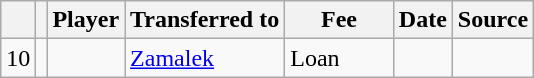<table class="wikitable plainrowheaders sortable">
<tr>
<th></th>
<th></th>
<th scope=col>Player</th>
<th>Transferred to</th>
<th !scope=col; style="width: 65px;">Fee</th>
<th scope=col>Date</th>
<th scope=col>Source</th>
</tr>
<tr>
<td align=center>10</td>
<td align=center></td>
<td></td>
<td> <a href='#'>Zamalek</a></td>
<td>Loan</td>
<td></td>
<td></td>
</tr>
</table>
